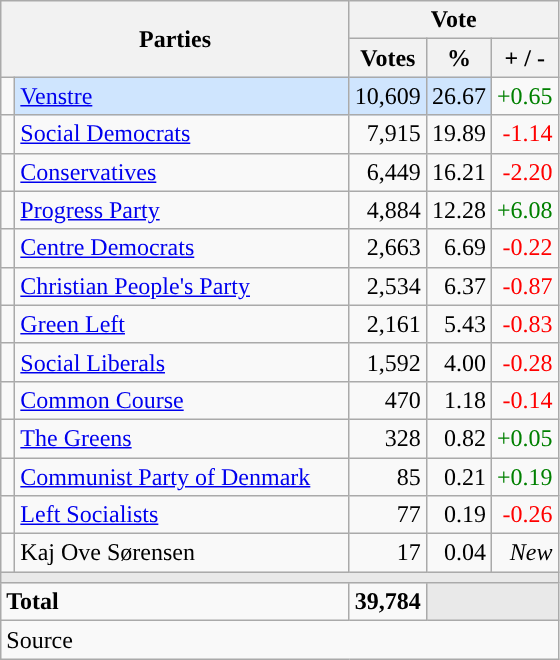<table class="wikitable" style="text-align:right;">
<tr>
<th style="text-align:centre;" rowspan="2" colspan="2" width="225">Parties</th>
<th colspan="3">Vote</th>
</tr>
<tr>
<th width="15">Votes</th>
<th width="15">%</th>
<th width="15">+ / -</th>
</tr>
<tr>
<td width="2" style="color:inherit;background:"></td>
<td bgcolor=#cfe5fe  align="left"><a href='#'>Venstre</a></td>
<td bgcolor=#cfe5fe>10,609</td>
<td bgcolor=#cfe5fe>26.67</td>
<td style=color:green;>+0.65</td>
</tr>
<tr>
<td width="2" style="color:inherit;background:"></td>
<td align="left"><a href='#'>Social Democrats</a></td>
<td>7,915</td>
<td>19.89</td>
<td style=color:red;>-1.14</td>
</tr>
<tr>
<td width="2" style="color:inherit;background:"></td>
<td align="left"><a href='#'>Conservatives</a></td>
<td>6,449</td>
<td>16.21</td>
<td style=color:red;>-2.20</td>
</tr>
<tr>
<td width="2" style="color:inherit;background:"></td>
<td align="left"><a href='#'>Progress Party</a></td>
<td>4,884</td>
<td>12.28</td>
<td style=color:green;>+6.08</td>
</tr>
<tr>
<td width="2" style="color:inherit;background:"></td>
<td align="left"><a href='#'>Centre Democrats</a></td>
<td>2,663</td>
<td>6.69</td>
<td style=color:red;>-0.22</td>
</tr>
<tr>
<td width="2" style="color:inherit;background:"></td>
<td align="left"><a href='#'>Christian People's Party</a></td>
<td>2,534</td>
<td>6.37</td>
<td style=color:red;>-0.87</td>
</tr>
<tr>
<td width="2" style="color:inherit;background:"></td>
<td align="left"><a href='#'>Green Left</a></td>
<td>2,161</td>
<td>5.43</td>
<td style=color:red;>-0.83</td>
</tr>
<tr>
<td width="2" style="color:inherit;background:"></td>
<td align="left"><a href='#'>Social Liberals</a></td>
<td>1,592</td>
<td>4.00</td>
<td style=color:red;>-0.28</td>
</tr>
<tr>
<td width="2" style="color:inherit;background:"></td>
<td align="left"><a href='#'>Common Course</a></td>
<td>470</td>
<td>1.18</td>
<td style=color:red;>-0.14</td>
</tr>
<tr>
<td width="2" style="color:inherit;background:"></td>
<td align="left"><a href='#'>The Greens</a></td>
<td>328</td>
<td>0.82</td>
<td style=color:green;>+0.05</td>
</tr>
<tr>
<td width="2" style="color:inherit;background:"></td>
<td align="left"><a href='#'>Communist Party of Denmark</a></td>
<td>85</td>
<td>0.21</td>
<td style=color:green;>+0.19</td>
</tr>
<tr>
<td width="2" style="color:inherit;background:"></td>
<td align="left"><a href='#'>Left Socialists</a></td>
<td>77</td>
<td>0.19</td>
<td style=color:red;>-0.26</td>
</tr>
<tr>
<td width="2" style="color:inherit;background:"></td>
<td align="left">Kaj Ove Sørensen</td>
<td>17</td>
<td>0.04</td>
<td><em>New</em></td>
</tr>
<tr>
<td colspan="7" bgcolor="#E9E9E9"></td>
</tr>
<tr>
<td align="left" colspan="2"><strong>Total</strong></td>
<td><strong>39,784</strong></td>
<td bgcolor="#E9E9E9" colspan="2"></td>
</tr>
<tr>
<td align="left" colspan="6">Source</td>
</tr>
</table>
